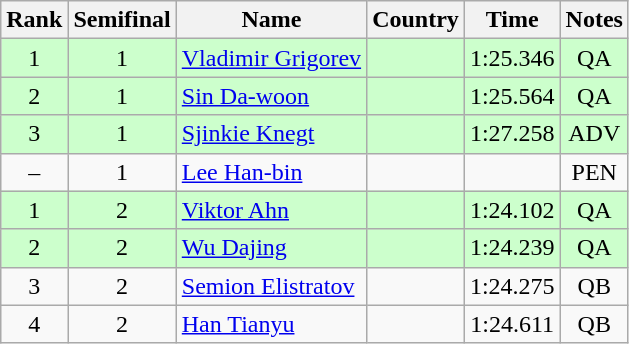<table class="wikitable sortable" style="text-align:center">
<tr>
<th>Rank</th>
<th>Semifinal</th>
<th>Name</th>
<th>Country</th>
<th>Time</th>
<th>Notes</th>
</tr>
<tr bgcolor=ccffcc>
<td>1</td>
<td>1</td>
<td align=left><a href='#'>Vladimir Grigorev</a></td>
<td align=left></td>
<td>1:25.346</td>
<td>QA</td>
</tr>
<tr bgcolor=ccffcc>
<td>2</td>
<td>1</td>
<td align=left><a href='#'>Sin Da-woon</a></td>
<td align=left></td>
<td>1:25.564</td>
<td>QA</td>
</tr>
<tr bgcolor=ccffcc>
<td>3</td>
<td>1</td>
<td align=left><a href='#'>Sjinkie Knegt</a></td>
<td align=left></td>
<td>1:27.258</td>
<td>ADV</td>
</tr>
<tr>
<td>–</td>
<td>1</td>
<td align=left><a href='#'>Lee Han-bin</a></td>
<td align=left></td>
<td></td>
<td>PEN</td>
</tr>
<tr bgcolor=ccffcc>
<td>1</td>
<td>2</td>
<td align=left><a href='#'>Viktor Ahn</a></td>
<td align=left></td>
<td>1:24.102</td>
<td>QA</td>
</tr>
<tr bgcolor=ccffcc>
<td>2</td>
<td>2</td>
<td align=left><a href='#'>Wu Dajing</a></td>
<td align=left></td>
<td>1:24.239</td>
<td>QA</td>
</tr>
<tr>
<td>3</td>
<td>2</td>
<td align=left><a href='#'>Semion Elistratov</a></td>
<td align=left></td>
<td>1:24.275</td>
<td>QB</td>
</tr>
<tr>
<td>4</td>
<td>2</td>
<td align=left><a href='#'>Han Tianyu</a></td>
<td align=left></td>
<td>1:24.611</td>
<td>QB</td>
</tr>
</table>
